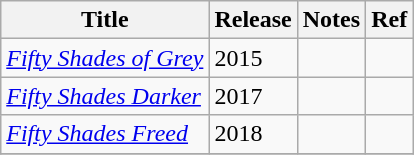<table class=wikitable>
<tr>
<th>Title</th>
<th>Release</th>
<th>Notes</th>
<th>Ref</th>
</tr>
<tr>
<td><em><a href='#'>Fifty Shades of Grey</a></em></td>
<td>2015</td>
<td></td>
<td></td>
</tr>
<tr>
<td><em><a href='#'>Fifty Shades Darker</a></em></td>
<td>2017</td>
<td></td>
<td></td>
</tr>
<tr>
<td><em><a href='#'>Fifty Shades Freed</a></em></td>
<td>2018</td>
<td></td>
<td></td>
</tr>
<tr>
</tr>
</table>
